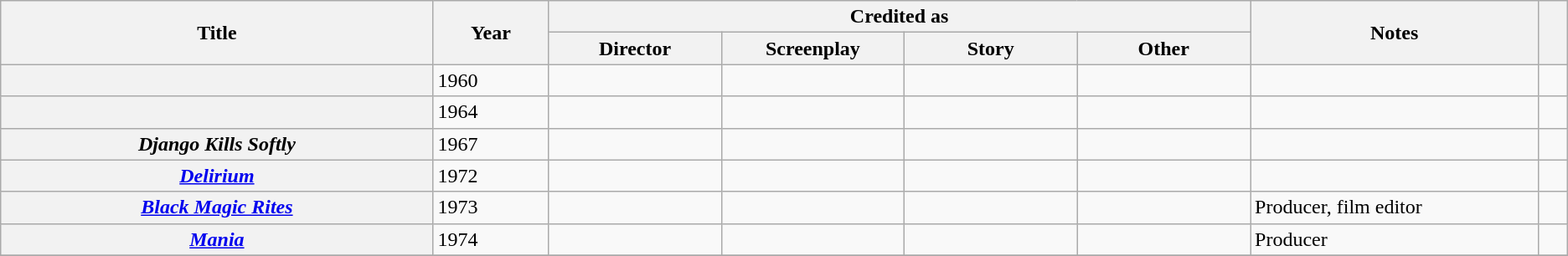<table class="wikitable sortable plainrowheaders">
<tr>
<th width="15%" rowspan="2" scope="col">Title</th>
<th width="4%" rowspan="2" scope="col">Year</th>
<th colspan="4" scope="col">Credited as</th>
<th width="10%" rowspan="2" scope="col" class="unsortable">Notes</th>
<th width="1%" rowspan="2" scope="col" class="unsortable"></th>
</tr>
<tr>
<th width=6%>Director</th>
<th width=6%>Screenplay</th>
<th width=6%>Story</th>
<th width=6%>Other</th>
</tr>
<tr>
<th scope="row"></th>
<td>1960</td>
<td></td>
<td></td>
<td></td>
<td></td>
<td></td>
<td style="text-align:center;"></td>
</tr>
<tr>
<th scope="row"></th>
<td>1964</td>
<td></td>
<td></td>
<td></td>
<td></td>
<td></td>
<td style="text-align:center;"></td>
</tr>
<tr>
<th scope="row"><em>Django Kills Softly</em></th>
<td>1967</td>
<td></td>
<td></td>
<td></td>
<td></td>
<td></td>
<td style="text-align:center;"></td>
</tr>
<tr>
<th scope="row"><em><a href='#'>Delirium</a></em></th>
<td>1972</td>
<td></td>
<td></td>
<td></td>
<td></td>
<td></td>
<td style="text-align:center;"></td>
</tr>
<tr>
<th scope="row"><em><a href='#'>Black Magic Rites</a></em></th>
<td>1973</td>
<td></td>
<td></td>
<td></td>
<td></td>
<td>Producer, film editor</td>
<td style="text-align:center;"></td>
</tr>
<tr>
<th scope="row"><em><a href='#'>Mania</a></em></th>
<td>1974</td>
<td></td>
<td></td>
<td></td>
<td></td>
<td>Producer</td>
<td style="text-align:center;"></td>
</tr>
<tr>
</tr>
</table>
